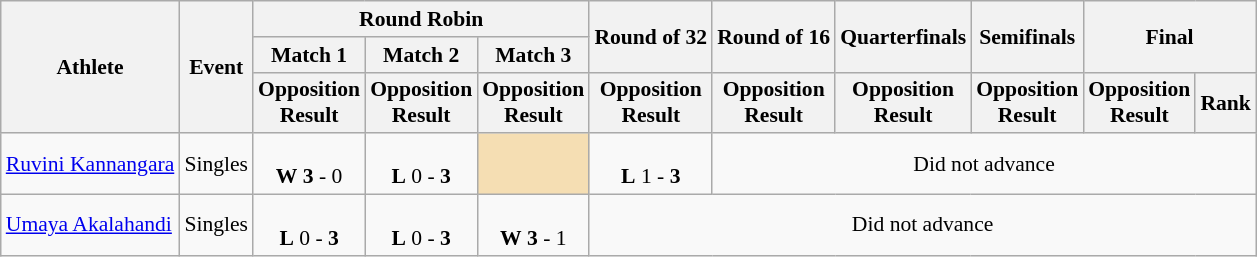<table class="wikitable" border="1" style="font-size:90%">
<tr>
<th rowspan=3>Athlete</th>
<th rowspan=3>Event</th>
<th colspan=3>Round Robin</th>
<th rowspan=2>Round of 32</th>
<th rowspan=2>Round of 16</th>
<th rowspan=2>Quarterfinals</th>
<th rowspan=2>Semifinals</th>
<th rowspan=2 colspan=2>Final</th>
</tr>
<tr>
<th>Match 1</th>
<th>Match 2</th>
<th>Match 3</th>
</tr>
<tr>
<th>Opposition<br>Result</th>
<th>Opposition<br>Result</th>
<th>Opposition<br>Result</th>
<th>Opposition<br>Result</th>
<th>Opposition<br>Result</th>
<th>Opposition<br>Result</th>
<th>Opposition<br>Result</th>
<th>Opposition<br>Result</th>
<th>Rank</th>
</tr>
<tr>
<td><a href='#'>Ruvini Kannangara</a></td>
<td>Singles</td>
<td align=center><br><strong>W</strong> <strong>3</strong> - 0</td>
<td align=center><br><strong>L</strong> 0 - <strong>3</strong></td>
<td align=center bgcolor=wheat></td>
<td align=center><br><strong>L</strong> 1 - <strong>3</strong></td>
<td colspan="5" align=center>Did not advance</td>
</tr>
<tr>
<td><a href='#'>Umaya Akalahandi</a></td>
<td>Singles</td>
<td align=center><br><strong>L</strong> 0 - <strong>3</strong></td>
<td align=center><br><strong>L</strong> 0 - <strong>3</strong></td>
<td align=center><br><strong>W</strong> <strong>3</strong> - 1</td>
<td colspan="6" align=center>Did not advance</td>
</tr>
</table>
